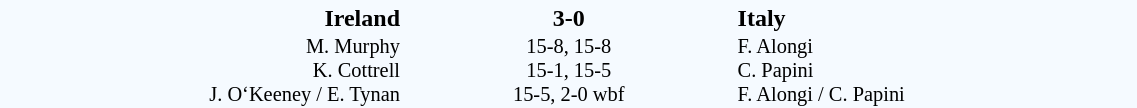<table style="width: 60%; background:#F5FAFF;" cellspacing="0">
<tr>
<td align=center rowspan=width=20%></td>
</tr>
<tr>
<td width=24% align=right><strong>Ireland</strong></td>
<td align=center width=20%><strong>3-0</strong></td>
<td width=24%><strong>Italy</strong></td>
</tr>
<tr style=font-size:85%>
<td align=right valign=top>M. Murphy<br>K. Cottrell<br>J. O‘Keeney / E. Tynan</td>
<td align=center>15-8, 15-8<br>15-1, 15-5<br>15-5, 2-0 wbf</td>
<td valign=top>F. Alongi<br>C. Papini<br>F. Alongi / C. Papini</td>
</tr>
</table>
